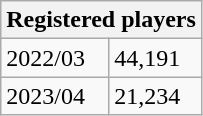<table class="sortable wikitable">
<tr>
<th colspan="2">Registered players</th>
</tr>
<tr>
<td>2022/03</td>
<td>44,191</td>
</tr>
<tr>
<td>2023/04</td>
<td>21,234</td>
</tr>
</table>
